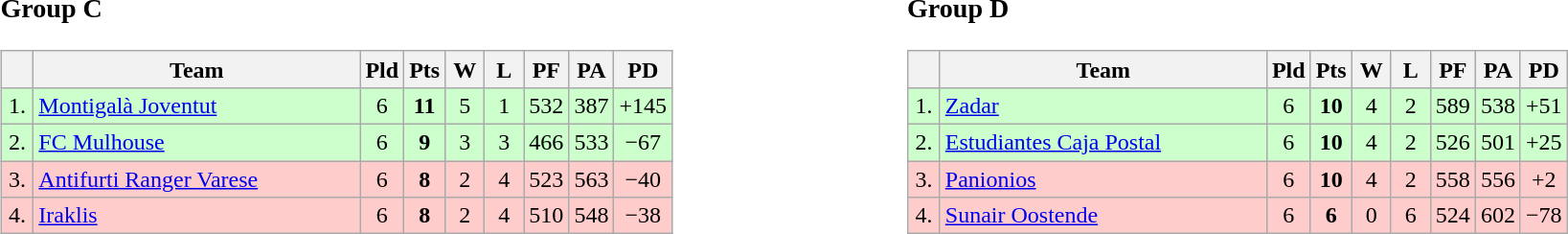<table>
<tr>
<td style="vertical-align:top; width:33%;"><br><h3>Group C</h3><table class="wikitable" style="text-align:center">
<tr>
<th width=15></th>
<th width=220>Team</th>
<th width=20>Pld</th>
<th width=20>Pts</th>
<th width=20>W</th>
<th width=20>L</th>
<th width=20>PF</th>
<th width=20>PA</th>
<th width=20>PD</th>
</tr>
<tr style="background: #ccffcc;">
<td>1.</td>
<td align=left> <a href='#'>Montigalà Joventut</a></td>
<td>6</td>
<td><strong>11</strong></td>
<td>5</td>
<td>1</td>
<td>532</td>
<td>387</td>
<td>+145</td>
</tr>
<tr style="background: #ccffcc;">
<td>2.</td>
<td align=left> <a href='#'>FC Mulhouse</a></td>
<td>6</td>
<td><strong>9</strong></td>
<td>3</td>
<td>3</td>
<td>466</td>
<td>533</td>
<td>−67</td>
</tr>
<tr style="background: #ffcccc;">
<td>3.</td>
<td align=left> <a href='#'>Antifurti Ranger Varese</a></td>
<td>6</td>
<td><strong>8</strong></td>
<td>2</td>
<td>4</td>
<td>523</td>
<td>563</td>
<td>−40</td>
</tr>
<tr style="background: #ffcccc;">
<td>4.</td>
<td align=left> <a href='#'>Iraklis</a></td>
<td>6</td>
<td><strong>8</strong></td>
<td>2</td>
<td>4</td>
<td>510</td>
<td>548</td>
<td>−38</td>
</tr>
</table>
</td>
<td style="vertical-align:top; width:33%;"><br><h3>Group D</h3><table class="wikitable" style="text-align:center">
<tr>
<th width=15></th>
<th width=220>Team</th>
<th width=20>Pld</th>
<th width=20>Pts</th>
<th width=20>W</th>
<th width=20>L</th>
<th width=20>PF</th>
<th width=20>PA</th>
<th width=20>PD</th>
</tr>
<tr style="background: #ccffcc;">
<td>1.</td>
<td align=left> <a href='#'>Zadar</a></td>
<td>6</td>
<td><strong>10</strong></td>
<td>4</td>
<td>2</td>
<td>589</td>
<td>538</td>
<td>+51</td>
</tr>
<tr style="background: #ccffcc;">
<td>2.</td>
<td align=left> <a href='#'>Estudiantes Caja Postal</a></td>
<td>6</td>
<td><strong>10</strong></td>
<td>4</td>
<td>2</td>
<td>526</td>
<td>501</td>
<td>+25</td>
</tr>
<tr style="background: #ffcccc;">
<td>3.</td>
<td align=left> <a href='#'>Panionios</a></td>
<td>6</td>
<td><strong>10</strong></td>
<td>4</td>
<td>2</td>
<td>558</td>
<td>556</td>
<td>+2</td>
</tr>
<tr style="background: #ffcccc;">
<td>4.</td>
<td align=left> <a href='#'>Sunair Oostende</a></td>
<td>6</td>
<td><strong>6</strong></td>
<td>0</td>
<td>6</td>
<td>524</td>
<td>602</td>
<td>−78</td>
</tr>
</table>
</td>
</tr>
</table>
